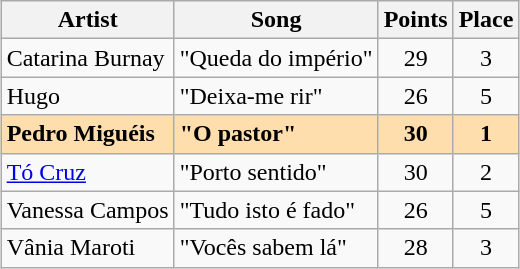<table class="sortable wikitable" style="margin: 1em auto 1em auto; text-align:center;">
<tr>
<th>Artist</th>
<th>Song</th>
<th>Points</th>
<th>Place</th>
</tr>
<tr>
<td align="left">Catarina Burnay</td>
<td align="left">"Queda do império"</td>
<td>29</td>
<td>3</td>
</tr>
<tr>
<td align="left">Hugo</td>
<td align="left">"Deixa-me rir"</td>
<td>26</td>
<td>5</td>
</tr>
<tr style="font-weight:bold; background:navajowhite;">
<td align="left">Pedro Miguéis</td>
<td align="left">"O pastor"</td>
<td>30</td>
<td>1</td>
</tr>
<tr>
<td align="left"><a href='#'>Tó Cruz</a></td>
<td align="left">"Porto sentido"</td>
<td>30</td>
<td>2</td>
</tr>
<tr>
<td align="left">Vanessa Campos</td>
<td align="left">"Tudo isto é fado"</td>
<td>26</td>
<td>5</td>
</tr>
<tr>
<td align="left">Vânia Maroti</td>
<td align="left">"Vocês sabem lá"</td>
<td>28</td>
<td>3</td>
</tr>
</table>
